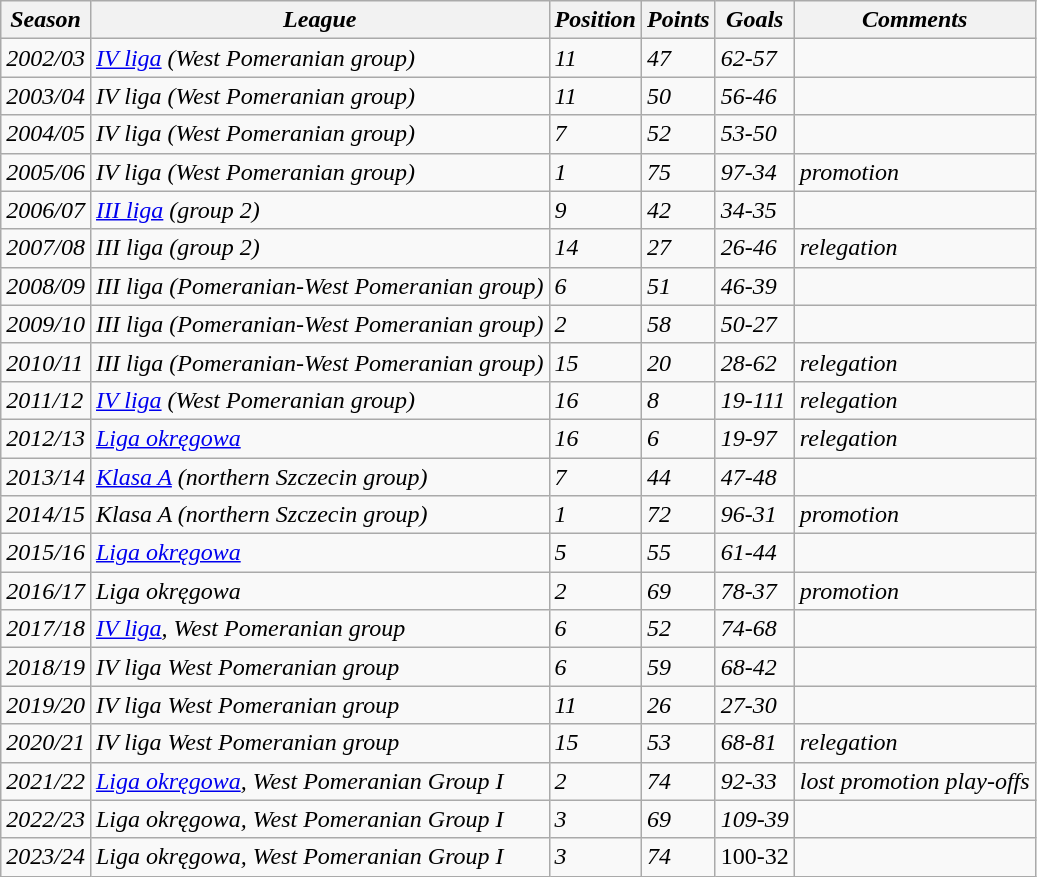<table class="wikitable">
<tr>
<th><em>Season</em></th>
<th><em>League</em></th>
<th><em>Position</em></th>
<th><em>Points</em></th>
<th><em>Goals</em></th>
<th><em>Comments</em></th>
</tr>
<tr>
<td><em>2002/03</em></td>
<td><em><a href='#'>IV liga</a> (West Pomeranian group)</em></td>
<td><em>11</em></td>
<td><em>47</em></td>
<td><em>62-57</em></td>
<td></td>
</tr>
<tr>
<td><em>2003/04</em></td>
<td><em>IV liga (West Pomeranian group)</em></td>
<td><em>11</em></td>
<td><em>50</em></td>
<td><em>56-46</em></td>
<td></td>
</tr>
<tr>
<td><em>2004/05</em></td>
<td><em>IV liga (West Pomeranian group)</em></td>
<td><em>7</em></td>
<td><em>52</em></td>
<td><em>53-50</em></td>
<td></td>
</tr>
<tr>
<td><em>2005/06</em></td>
<td><em>IV liga (West Pomeranian group)</em></td>
<td><em>1</em></td>
<td><em>75</em></td>
<td><em>97-34</em></td>
<td><em>promotion</em></td>
</tr>
<tr>
<td><em>2006/07</em></td>
<td><em><a href='#'>III liga</a></em> <em>(group 2)</em></td>
<td><em>9</em></td>
<td><em>42</em></td>
<td><em>34-35</em></td>
<td></td>
</tr>
<tr>
<td><em>2007/08</em></td>
<td><em>III liga (group 2)</em></td>
<td><em>14</em></td>
<td><em>27</em></td>
<td><em>26-46</em></td>
<td><em>relegation</em></td>
</tr>
<tr>
<td><em>2008/09</em></td>
<td><em>III liga (Pomeranian-West Pomeranian group)</em></td>
<td><em>6</em></td>
<td><em>51</em></td>
<td><em>46-39</em></td>
<td></td>
</tr>
<tr>
<td><em>2009/10</em></td>
<td><em>III liga (Pomeranian-West Pomeranian group)</em></td>
<td><em>2</em></td>
<td><em>58</em></td>
<td><em>50-27</em></td>
<td></td>
</tr>
<tr>
<td><em>2010/11</em></td>
<td><em>III liga (Pomeranian-West Pomeranian group)</em></td>
<td><em>15</em></td>
<td><em>20</em></td>
<td><em>28-62</em></td>
<td><em>relegation</em></td>
</tr>
<tr>
<td><em>2011/12</em></td>
<td><em><a href='#'>IV liga</a> (West Pomeranian group)</em></td>
<td><em>16</em></td>
<td><em>8</em></td>
<td><em>19-111</em></td>
<td><em>relegation</em></td>
</tr>
<tr>
<td><em>2012/13</em></td>
<td><em><a href='#'>Liga okręgowa</a></em></td>
<td><em>16</em></td>
<td><em>6</em></td>
<td><em>19-97</em></td>
<td><em>relegation</em></td>
</tr>
<tr>
<td><em>2013/14</em></td>
<td><em><a href='#'>Klasa A</a> (northern Szczecin group)</em></td>
<td><em>7</em></td>
<td><em>44</em></td>
<td><em>47-48</em></td>
<td></td>
</tr>
<tr>
<td><em>2014/15</em></td>
<td><em>Klasa A (northern Szczecin group)</em></td>
<td><em>1</em></td>
<td><em>72</em></td>
<td><em>96-31</em></td>
<td><em>promotion</em></td>
</tr>
<tr>
<td><em>2015/16</em></td>
<td><em><a href='#'>Liga okręgowa</a></em></td>
<td><em>5</em></td>
<td><em>55</em></td>
<td><em>61-44</em></td>
<td></td>
</tr>
<tr>
<td><em>2016/17</em></td>
<td><em>Liga okręgowa</em></td>
<td><em>2</em></td>
<td><em>69</em></td>
<td><em>78-37</em></td>
<td><em>promotion</em></td>
</tr>
<tr>
<td><em>2017/18</em></td>
<td><em><a href='#'>IV liga</a>, West Pomeranian group</em></td>
<td><em>6</em></td>
<td><em>52</em></td>
<td><em>74-68</em></td>
<td></td>
</tr>
<tr>
<td><em>2018/19</em></td>
<td><em>IV liga West Pomeranian group</em></td>
<td><em>6</em></td>
<td><em>59</em></td>
<td><em>68-42</em></td>
<td></td>
</tr>
<tr>
<td><em>2019/20</em></td>
<td><em>IV liga West Pomeranian group</em></td>
<td><em>11</em></td>
<td><em>26</em></td>
<td><em>27-30</em></td>
<td></td>
</tr>
<tr>
<td><em>2020/21</em></td>
<td><em>IV liga West Pomeranian group</em></td>
<td><em>15</em></td>
<td><em>53</em></td>
<td><em>68-81</em></td>
<td><em>relegation</em></td>
</tr>
<tr>
<td><em>2021/22</em></td>
<td><em><a href='#'>Liga okręgowa</a>, West Pomeranian Group I</em></td>
<td><em>2</em></td>
<td><em>74</em></td>
<td><em>92-33</em></td>
<td><em>lost promotion play-offs</em></td>
</tr>
<tr>
<td><em>2022/23</em></td>
<td><em>Liga okręgowa, West Pomeranian Group I</em></td>
<td><em>3</em></td>
<td><em>69</em></td>
<td><em>109-39</em></td>
<td></td>
</tr>
<tr>
<td><em>2023/24</em></td>
<td><em>Liga okręgowa, West Pomeranian Group I</em></td>
<td><em>3</em></td>
<td><em>74</em></td>
<td>100-32</td>
<td></td>
</tr>
</table>
